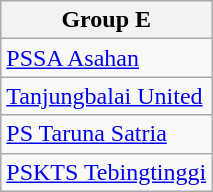<table class="wikitable">
<tr>
<th><strong>Group E</strong></th>
</tr>
<tr>
<td><a href='#'>PSSA Asahan</a></td>
</tr>
<tr>
<td><a href='#'>Tanjungbalai United</a></td>
</tr>
<tr>
<td><a href='#'>PS Taruna Satria</a></td>
</tr>
<tr>
<td><a href='#'>PSKTS Tebingtinggi</a></td>
</tr>
</table>
